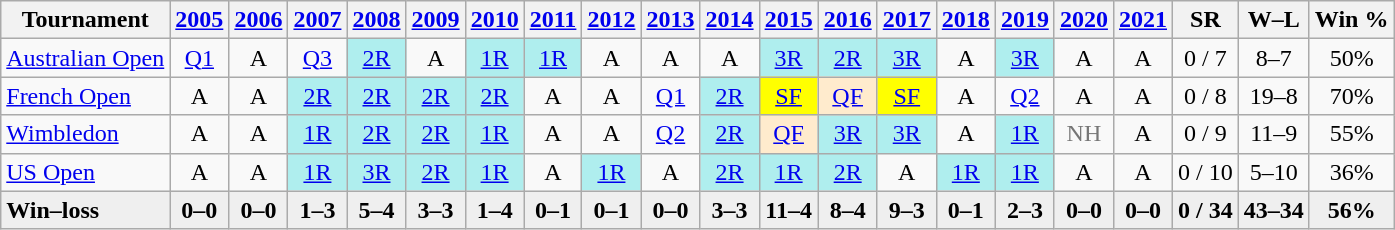<table class=wikitable style=text-align:center>
<tr>
<th>Tournament</th>
<th><a href='#'>2005</a></th>
<th><a href='#'>2006</a></th>
<th><a href='#'>2007</a></th>
<th><a href='#'>2008</a></th>
<th><a href='#'>2009</a></th>
<th><a href='#'>2010</a></th>
<th><a href='#'>2011</a></th>
<th><a href='#'>2012</a></th>
<th><a href='#'>2013</a></th>
<th><a href='#'>2014</a></th>
<th><a href='#'>2015</a></th>
<th><a href='#'>2016</a></th>
<th><a href='#'>2017</a></th>
<th><a href='#'>2018</a></th>
<th><a href='#'>2019</a></th>
<th><a href='#'>2020</a></th>
<th><a href='#'>2021</a></th>
<th>SR</th>
<th>W–L</th>
<th>Win %</th>
</tr>
<tr>
<td style="text-align:left;"><a href='#'>Australian Open</a></td>
<td><a href='#'>Q1</a></td>
<td>A</td>
<td><a href='#'>Q3</a></td>
<td bgcolor=afeeee><a href='#'>2R</a></td>
<td>A</td>
<td bgcolor=afeeee><a href='#'>1R</a></td>
<td bgcolor=afeeee><a href='#'>1R</a></td>
<td>A</td>
<td>A</td>
<td>A</td>
<td bgcolor=afeeee><a href='#'>3R</a></td>
<td bgcolor=afeeee><a href='#'>2R</a></td>
<td bgcolor=afeeee><a href='#'>3R</a></td>
<td>A</td>
<td bgcolor=afeeee><a href='#'>3R</a></td>
<td>A</td>
<td>A</td>
<td>0 / 7</td>
<td>8–7</td>
<td>50%</td>
</tr>
<tr>
<td style="text-align:left;"><a href='#'>French Open</a></td>
<td>A</td>
<td>A</td>
<td bgcolor=afeeee><a href='#'>2R</a></td>
<td bgcolor=afeeee><a href='#'>2R</a></td>
<td bgcolor=afeeee><a href='#'>2R</a></td>
<td bgcolor=afeeee><a href='#'>2R</a></td>
<td>A</td>
<td>A</td>
<td><a href='#'>Q1</a></td>
<td bgcolor=afeeee><a href='#'>2R</a></td>
<td style="background:yellow;"><a href='#'>SF</a></td>
<td bgcolor=ffebcd><a href='#'>QF</a></td>
<td style="background:yellow;"><a href='#'>SF</a></td>
<td>A</td>
<td><a href='#'>Q2</a></td>
<td>A</td>
<td>A</td>
<td>0 / 8</td>
<td>19–8</td>
<td>70%</td>
</tr>
<tr>
<td style="text-align:left;"><a href='#'>Wimbledon</a></td>
<td>A</td>
<td>A</td>
<td bgcolor=afeeee><a href='#'>1R</a></td>
<td bgcolor=afeeee><a href='#'>2R</a></td>
<td bgcolor=afeeee><a href='#'>2R</a></td>
<td bgcolor=afeeee><a href='#'>1R</a></td>
<td>A</td>
<td>A</td>
<td><a href='#'>Q2</a></td>
<td bgcolor=afeeee><a href='#'>2R</a></td>
<td bgcolor=ffebcd><a href='#'>QF</a></td>
<td bgcolor=afeeee><a href='#'>3R</a></td>
<td bgcolor=afeeee><a href='#'>3R</a></td>
<td>A</td>
<td bgcolor=afeeee><a href='#'>1R</a></td>
<td style="color:#767676;">NH</td>
<td>A</td>
<td>0 / 9</td>
<td>11–9</td>
<td>55%</td>
</tr>
<tr>
<td style="text-align:left;"><a href='#'>US Open</a></td>
<td>A</td>
<td>A</td>
<td bgcolor=afeeee><a href='#'>1R</a></td>
<td bgcolor=afeeee><a href='#'>3R</a></td>
<td bgcolor=afeeee><a href='#'>2R</a></td>
<td bgcolor=afeeee><a href='#'>1R</a></td>
<td>A</td>
<td bgcolor=afeeee><a href='#'>1R</a></td>
<td>A</td>
<td bgcolor=afeeee><a href='#'>2R</a></td>
<td bgcolor=afeeee><a href='#'>1R</a></td>
<td bgcolor=afeeee><a href='#'>2R</a></td>
<td>A</td>
<td bgcolor=afeeee><a href='#'>1R</a></td>
<td bgcolor=afeeee><a href='#'>1R</a></td>
<td>A</td>
<td>A</td>
<td>0 / 10</td>
<td>5–10</td>
<td>36%</td>
</tr>
<tr style="background:#efefef; font-weight:bold;">
<td style="text-align:left">Win–loss</td>
<td>0–0</td>
<td>0–0</td>
<td>1–3</td>
<td>5–4</td>
<td>3–3</td>
<td>1–4</td>
<td>0–1</td>
<td>0–1</td>
<td>0–0</td>
<td>3–3</td>
<td>11–4</td>
<td>8–4</td>
<td>9–3</td>
<td>0–1</td>
<td>2–3</td>
<td>0–0</td>
<td>0–0</td>
<td>0 / 34</td>
<td>43–34</td>
<td>56%</td>
</tr>
</table>
